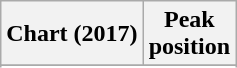<table class="wikitable sortable plainrowheaders" style="text-align:center">
<tr>
<th scope="col">Chart (2017)</th>
<th scope="col">Peak<br> position</th>
</tr>
<tr>
</tr>
<tr>
</tr>
</table>
